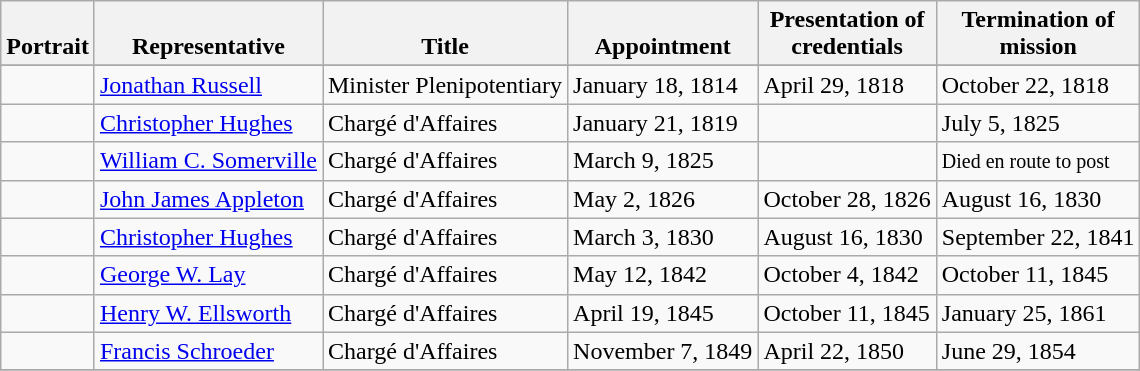<table class=wikitable>
<tr>
<th valign=bottom>Portrait</th>
<th style="text-align:center; vertical-align:bottom;">Representative</th>
<th valign=bottom>Title</th>
<th valign=bottom>Appointment</th>
<th valign=bottom>Presentation of<br>credentials</th>
<th valign=bottom>Termination of<br>mission</th>
</tr>
<tr>
</tr>
<tr>
<td></td>
<td><a href='#'>Jonathan Russell</a></td>
<td>Minister Plenipotentiary</td>
<td>January 18, 1814</td>
<td>April 29, 1818</td>
<td>October 22, 1818</td>
</tr>
<tr>
<td></td>
<td><a href='#'>Christopher Hughes</a></td>
<td>Chargé d'Affaires</td>
<td>January 21, 1819</td>
<td></td>
<td>July 5, 1825</td>
</tr>
<tr>
<td></td>
<td><a href='#'>William C. Somerville</a></td>
<td>Chargé d'Affaires</td>
<td>March 9, 1825</td>
<td></td>
<td><small>Died en route to post</small></td>
</tr>
<tr>
<td></td>
<td><a href='#'>John James Appleton</a></td>
<td>Chargé d'Affaires</td>
<td>May 2, 1826</td>
<td>October 28, 1826</td>
<td>August 16, 1830</td>
</tr>
<tr>
<td></td>
<td><a href='#'>Christopher Hughes</a></td>
<td>Chargé d'Affaires</td>
<td>March 3, 1830</td>
<td>August 16, 1830</td>
<td>September 22, 1841</td>
</tr>
<tr>
<td></td>
<td><a href='#'>George W. Lay</a></td>
<td>Chargé d'Affaires</td>
<td>May 12, 1842</td>
<td>October 4, 1842</td>
<td>October 11, 1845</td>
</tr>
<tr>
<td></td>
<td><a href='#'>Henry W. Ellsworth</a></td>
<td>Chargé d'Affaires</td>
<td>April 19, 1845</td>
<td>October 11, 1845</td>
<td>January 25, 1861</td>
</tr>
<tr>
<td></td>
<td><a href='#'>Francis Schroeder</a></td>
<td>Chargé d'Affaires</td>
<td>November 7, 1849</td>
<td>April 22, 1850</td>
<td>June 29, 1854</td>
</tr>
<tr>
</tr>
</table>
